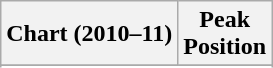<table class="wikitable sortable">
<tr>
<th>Chart (2010–11)</th>
<th>Peak<br>Position</th>
</tr>
<tr>
</tr>
<tr>
</tr>
<tr>
</tr>
<tr>
</tr>
<tr>
</tr>
<tr>
</tr>
</table>
